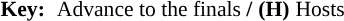<table style="font-size: 90%;">
<tr>
<td height=5></td>
</tr>
<tr>
<td><strong>Key:</strong></td>
<td></td>
<td>Advance to the finals <strong>/</strong></td>
<td style="background:"><strong>(H)</strong></td>
<td>Hosts</td>
</tr>
</table>
